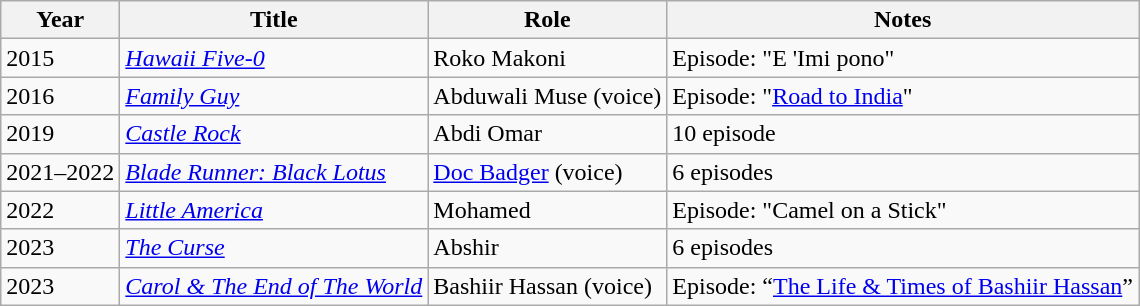<table class="wikitable sortable">
<tr>
<th>Year</th>
<th>Title</th>
<th>Role</th>
<th class=unsortable>Notes</th>
</tr>
<tr>
<td>2015</td>
<td><em><a href='#'>Hawaii Five-0</a></em></td>
<td>Roko Makoni</td>
<td>Episode: "E 'Imi pono"</td>
</tr>
<tr>
<td>2016</td>
<td><em><a href='#'>Family Guy</a></em></td>
<td>Abduwali Muse (voice)</td>
<td>Episode: "<a href='#'>Road to India</a>"</td>
</tr>
<tr>
<td>2019</td>
<td><em><a href='#'>Castle Rock</a></em></td>
<td>Abdi Omar</td>
<td>10 episode</td>
</tr>
<tr>
<td>2021–2022</td>
<td><em><a href='#'>Blade Runner: Black Lotus</a></em></td>
<td><a href='#'>Doc Badger</a> (voice)</td>
<td>6 episodes</td>
</tr>
<tr>
<td>2022</td>
<td><em><a href='#'>Little America</a></em></td>
<td>Mohamed</td>
<td>Episode: "Camel on a Stick"</td>
</tr>
<tr>
<td>2023</td>
<td><em><a href='#'>The Curse</a></em></td>
<td>Abshir</td>
<td>6 episodes</td>
</tr>
<tr>
<td>2023</td>
<td><em><a href='#'>Carol & The End of The World</a></em></td>
<td>Bashiir Hassan (voice)</td>
<td>Episode: “<a href='#'>The Life & Times of Bashiir Hassan</a>”</td>
</tr>
</table>
